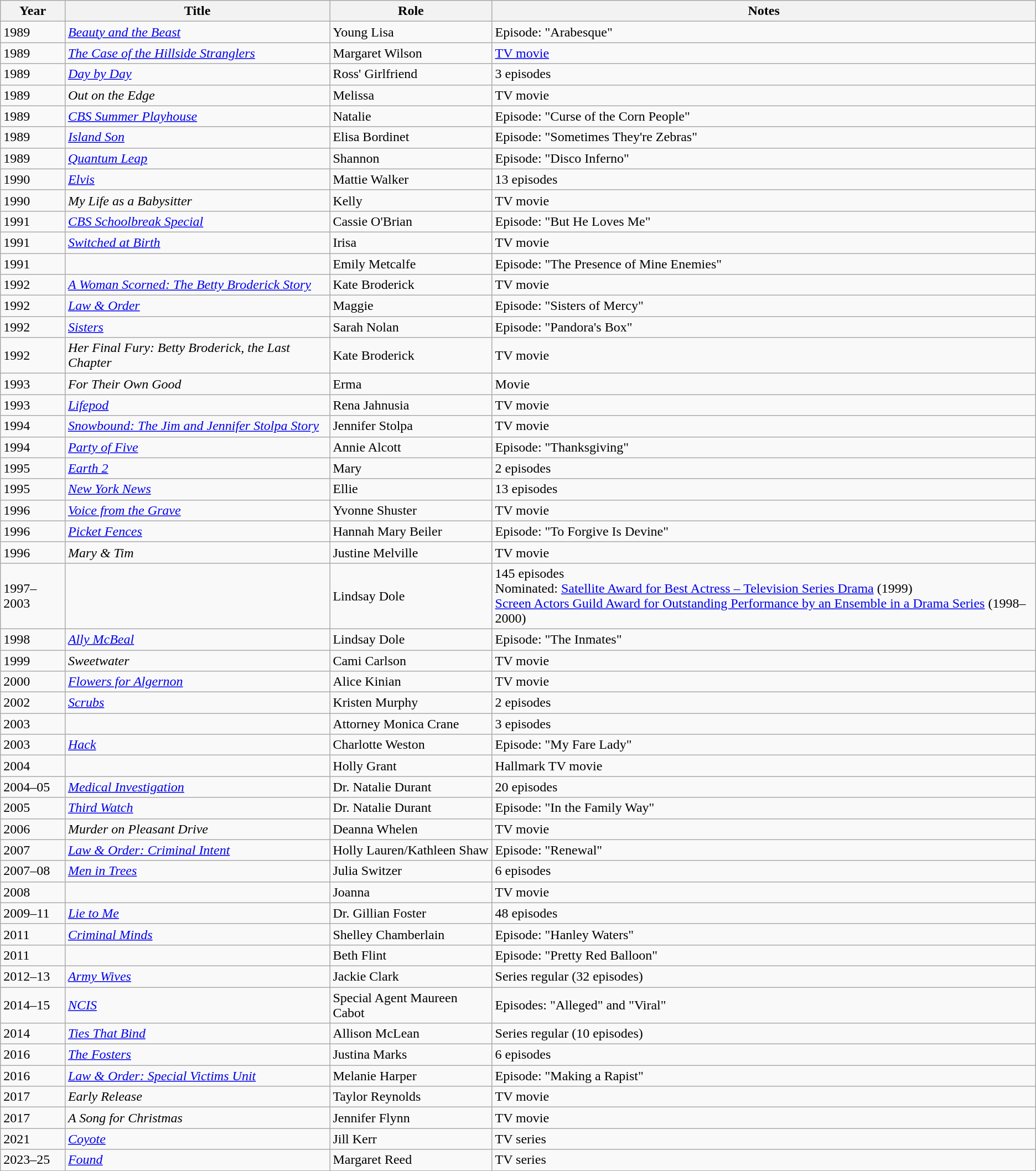<table class="wikitable sortable">
<tr>
<th>Year</th>
<th>Title</th>
<th>Role</th>
<th class="unsortable">Notes</th>
</tr>
<tr>
<td>1989</td>
<td><em><a href='#'>Beauty and the Beast</a></em></td>
<td>Young Lisa</td>
<td>Episode: "Arabesque"</td>
</tr>
<tr>
<td>1989</td>
<td><em><a href='#'>The Case of the Hillside Stranglers</a></em></td>
<td>Margaret Wilson</td>
<td><a href='#'>TV movie</a></td>
</tr>
<tr>
<td>1989</td>
<td><em><a href='#'>Day by Day</a></em></td>
<td>Ross' Girlfriend</td>
<td>3 episodes</td>
</tr>
<tr>
<td>1989</td>
<td><em>Out on the Edge</em></td>
<td>Melissa</td>
<td>TV movie</td>
</tr>
<tr>
<td>1989</td>
<td><em><a href='#'>CBS Summer Playhouse</a></em></td>
<td>Natalie</td>
<td>Episode: "Curse of the Corn People"</td>
</tr>
<tr>
<td>1989</td>
<td><em><a href='#'>Island Son</a></em></td>
<td>Elisa Bordinet</td>
<td>Episode: "Sometimes They're Zebras"</td>
</tr>
<tr>
<td>1989</td>
<td><em><a href='#'>Quantum Leap</a></em></td>
<td>Shannon</td>
<td>Episode: "Disco Inferno"</td>
</tr>
<tr>
<td>1990</td>
<td><em><a href='#'>Elvis</a></em></td>
<td>Mattie Walker</td>
<td>13 episodes</td>
</tr>
<tr>
<td>1990</td>
<td><em>My Life as a Babysitter</em></td>
<td>Kelly</td>
<td>TV movie</td>
</tr>
<tr>
<td>1991</td>
<td><em><a href='#'>CBS Schoolbreak Special</a></em></td>
<td>Cassie O'Brian</td>
<td>Episode: "But He Loves Me"</td>
</tr>
<tr>
<td>1991</td>
<td><em><a href='#'>Switched at Birth</a></em></td>
<td>Irisa</td>
<td>TV movie</td>
</tr>
<tr>
<td>1991</td>
<td><em></em></td>
<td>Emily Metcalfe</td>
<td>Episode: "The Presence of Mine Enemies"</td>
</tr>
<tr>
<td>1992</td>
<td><em><a href='#'>A Woman Scorned: The Betty Broderick Story</a></em></td>
<td>Kate Broderick</td>
<td>TV movie</td>
</tr>
<tr>
<td>1992</td>
<td><em><a href='#'>Law & Order</a></em></td>
<td>Maggie</td>
<td>Episode: "Sisters of Mercy"</td>
</tr>
<tr>
<td>1992</td>
<td><em><a href='#'>Sisters</a></em></td>
<td>Sarah Nolan</td>
<td>Episode: "Pandora's Box"</td>
</tr>
<tr>
<td>1992</td>
<td><em>Her Final Fury: Betty Broderick, the Last Chapter</em></td>
<td>Kate Broderick</td>
<td>TV movie</td>
</tr>
<tr>
<td>1993</td>
<td><em>For Their Own Good</em></td>
<td>Erma</td>
<td>Movie</td>
</tr>
<tr>
<td>1993</td>
<td><em><a href='#'>Lifepod</a></em></td>
<td>Rena Jahnusia</td>
<td>TV movie</td>
</tr>
<tr>
<td>1994</td>
<td><em><a href='#'>Snowbound: The Jim and Jennifer Stolpa Story</a></em></td>
<td>Jennifer Stolpa</td>
<td>TV movie</td>
</tr>
<tr>
<td>1994</td>
<td><em><a href='#'>Party of Five</a></em></td>
<td>Annie Alcott</td>
<td>Episode: "Thanksgiving"</td>
</tr>
<tr>
<td>1995</td>
<td><em><a href='#'>Earth 2</a></em></td>
<td>Mary</td>
<td>2 episodes</td>
</tr>
<tr>
<td>1995</td>
<td><em><a href='#'>New York News</a></em></td>
<td>Ellie</td>
<td>13 episodes</td>
</tr>
<tr>
<td>1996</td>
<td><em><a href='#'>Voice from the Grave</a></em></td>
<td>Yvonne Shuster</td>
<td>TV movie</td>
</tr>
<tr>
<td>1996</td>
<td><em><a href='#'>Picket Fences</a></em></td>
<td>Hannah Mary Beiler</td>
<td>Episode: "To Forgive Is Devine"</td>
</tr>
<tr>
<td>1996</td>
<td><em>Mary & Tim</em></td>
<td>Justine Melville</td>
<td>TV movie</td>
</tr>
<tr>
<td>1997–2003</td>
<td><em></em></td>
<td>Lindsay Dole</td>
<td>145 episodes<br>Nominated: <a href='#'>Satellite Award for Best Actress – Television Series Drama</a> (1999)<br><a href='#'>Screen Actors Guild Award for Outstanding Performance by an Ensemble in a Drama Series</a> (1998–2000)</td>
</tr>
<tr>
<td>1998</td>
<td><em><a href='#'>Ally McBeal</a></em></td>
<td>Lindsay Dole</td>
<td>Episode: "The Inmates"</td>
</tr>
<tr>
<td>1999</td>
<td><em>Sweetwater</em></td>
<td>Cami Carlson</td>
<td>TV movie</td>
</tr>
<tr>
<td>2000</td>
<td><em><a href='#'>Flowers for Algernon</a></em></td>
<td>Alice Kinian</td>
<td>TV movie</td>
</tr>
<tr>
<td>2002</td>
<td><em><a href='#'>Scrubs</a></em></td>
<td>Kristen Murphy</td>
<td>2 episodes</td>
</tr>
<tr>
<td>2003</td>
<td><em></em></td>
<td>Attorney Monica Crane</td>
<td>3 episodes</td>
</tr>
<tr>
<td>2003</td>
<td><em><a href='#'>Hack</a></em></td>
<td>Charlotte Weston</td>
<td>Episode: "My Fare Lady"</td>
</tr>
<tr>
<td>2004</td>
<td><em></em></td>
<td>Holly Grant</td>
<td>Hallmark TV movie</td>
</tr>
<tr>
<td>2004–05</td>
<td><em><a href='#'>Medical Investigation</a></em></td>
<td>Dr. Natalie Durant</td>
<td>20 episodes</td>
</tr>
<tr>
<td>2005</td>
<td><em><a href='#'>Third Watch</a></em></td>
<td>Dr. Natalie Durant</td>
<td>Episode: "In the Family Way"</td>
</tr>
<tr>
<td>2006</td>
<td><em>Murder on Pleasant Drive</em></td>
<td>Deanna Whelen</td>
<td>TV movie</td>
</tr>
<tr>
<td>2007</td>
<td><em><a href='#'>Law & Order: Criminal Intent</a></em></td>
<td>Holly Lauren/Kathleen Shaw</td>
<td>Episode: "Renewal"</td>
</tr>
<tr>
<td>2007–08</td>
<td><em><a href='#'>Men in Trees</a></em></td>
<td>Julia Switzer</td>
<td>6 episodes</td>
</tr>
<tr>
<td>2008</td>
<td><em></em></td>
<td>Joanna</td>
<td>TV movie</td>
</tr>
<tr>
<td>2009–11</td>
<td><em><a href='#'>Lie to Me</a></em></td>
<td>Dr. Gillian Foster</td>
<td>48 episodes</td>
</tr>
<tr>
<td>2011</td>
<td><em><a href='#'>Criminal Minds</a></em></td>
<td>Shelley Chamberlain</td>
<td>Episode: "Hanley Waters"</td>
</tr>
<tr>
<td>2011</td>
<td><em></em></td>
<td>Beth Flint</td>
<td>Episode: "Pretty Red Balloon"</td>
</tr>
<tr>
<td>2012–13</td>
<td><em><a href='#'>Army Wives</a></em></td>
<td>Jackie Clark</td>
<td>Series regular (32 episodes)</td>
</tr>
<tr>
<td>2014–15</td>
<td><em><a href='#'>NCIS</a></em></td>
<td>Special Agent Maureen Cabot</td>
<td>Episodes: "Alleged" and "Viral"</td>
</tr>
<tr>
<td>2014</td>
<td><em><a href='#'>Ties That Bind</a></em></td>
<td>Allison McLean</td>
<td>Series regular (10 episodes)</td>
</tr>
<tr>
<td>2016</td>
<td><em><a href='#'>The Fosters</a></em></td>
<td>Justina Marks</td>
<td>6 episodes</td>
</tr>
<tr>
<td>2016</td>
<td><em><a href='#'>Law & Order: Special Victims Unit</a></em></td>
<td>Melanie Harper</td>
<td>Episode: "Making a Rapist"</td>
</tr>
<tr>
<td>2017</td>
<td><em>Early Release</em></td>
<td>Taylor Reynolds</td>
<td>TV movie</td>
</tr>
<tr>
<td>2017</td>
<td><em>A Song for Christmas</em></td>
<td>Jennifer Flynn</td>
<td>TV movie</td>
</tr>
<tr>
<td>2021</td>
<td><em><a href='#'>Coyote</a></em></td>
<td>Jill Kerr</td>
<td>TV series</td>
</tr>
<tr>
<td>2023–25</td>
<td><em><a href='#'>Found</a></em></td>
<td>Margaret Reed</td>
<td>TV series</td>
</tr>
</table>
